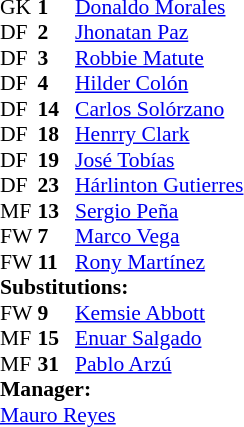<table style = "font-size: 90%" cellspacing = "0" cellpadding = "0">
<tr>
<td colspan = 4></td>
</tr>
<tr>
<th style="width:25px;"></th>
<th style="width:25px;"></th>
</tr>
<tr>
<td>GK</td>
<td><strong>1</strong></td>
<td> <a href='#'>Donaldo Morales</a></td>
</tr>
<tr>
<td>DF</td>
<td><strong>2</strong></td>
<td> <a href='#'>Jhonatan Paz</a></td>
<td></td>
<td></td>
</tr>
<tr>
<td>DF</td>
<td><strong>3</strong></td>
<td> <a href='#'>Robbie Matute</a></td>
</tr>
<tr>
<td>DF</td>
<td><strong>4</strong></td>
<td> <a href='#'>Hilder Colón</a></td>
</tr>
<tr>
<td>DF</td>
<td><strong>14</strong></td>
<td> <a href='#'>Carlos Solórzano</a></td>
</tr>
<tr>
<td>DF</td>
<td><strong>18</strong></td>
<td> <a href='#'>Henrry Clark</a></td>
</tr>
<tr>
<td>DF</td>
<td><strong>19</strong></td>
<td> <a href='#'>José Tobías</a></td>
<td></td>
<td></td>
</tr>
<tr>
<td>DF</td>
<td><strong>23</strong></td>
<td> <a href='#'>Hárlinton Gutierres</a></td>
</tr>
<tr>
<td>MF</td>
<td><strong>13</strong></td>
<td> <a href='#'>Sergio Peña</a></td>
<td></td>
<td></td>
</tr>
<tr>
<td>FW</td>
<td><strong>7</strong></td>
<td> <a href='#'>Marco Vega</a></td>
<td></td>
<td></td>
</tr>
<tr>
<td>FW</td>
<td><strong>11</strong></td>
<td> <a href='#'>Rony Martínez</a></td>
<td></td>
<td></td>
</tr>
<tr>
<td colspan = 3><strong>Substitutions:</strong></td>
</tr>
<tr>
<td>FW</td>
<td><strong>9</strong></td>
<td> <a href='#'>Kemsie Abbott</a></td>
<td></td>
<td></td>
</tr>
<tr>
<td>MF</td>
<td><strong>15</strong></td>
<td> <a href='#'>Enuar Salgado</a></td>
<td></td>
<td></td>
</tr>
<tr>
<td>MF</td>
<td><strong>31</strong></td>
<td> <a href='#'>Pablo Arzú</a></td>
<td></td>
<td></td>
</tr>
<tr>
<td colspan = 3><strong>Manager:</strong></td>
</tr>
<tr>
<td colspan = 3> <a href='#'>Mauro Reyes</a></td>
</tr>
</table>
